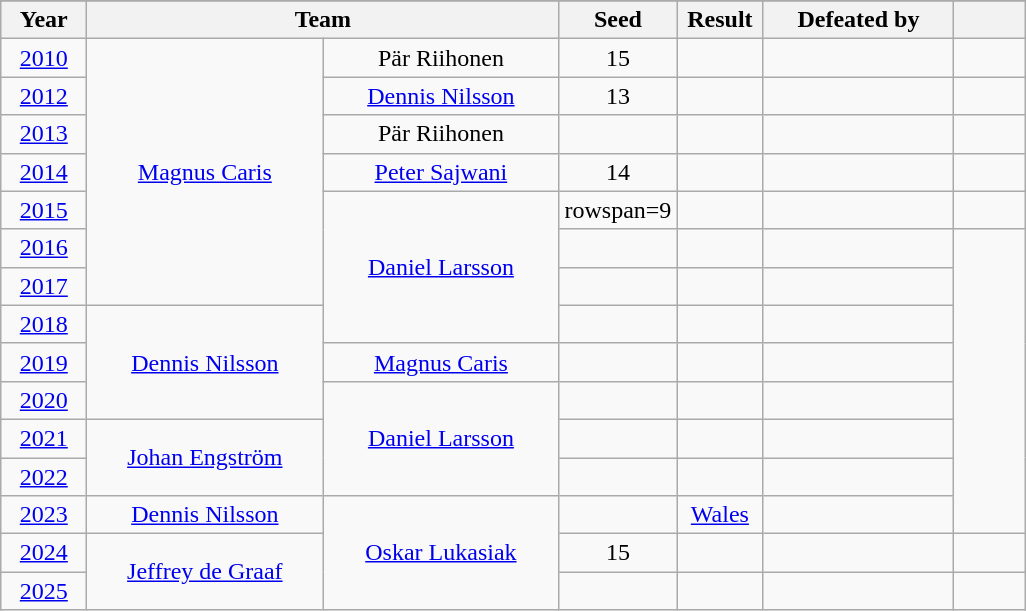<table class="wikitable" style="text-align: center;">
<tr style= "background: #e2e2e2;">
</tr>
<tr style="background: #efefef;">
<th width=50px>Year</th>
<th colspan="2">Team</th>
<th width=50px>Seed</th>
<th width=50px>Result</th>
<th width=120px>Defeated by</th>
<th width=40px></th>
</tr>
<tr>
<td><a href='#'>2010</a></td>
<td rowspan=7 width=150px><a href='#'>Magnus Caris</a></td>
<td width=150px>Pär Riihonen</td>
<td>15</td>
<td></td>
<td> </td>
<td></td>
</tr>
<tr>
<td><a href='#'>2012</a></td>
<td><a href='#'>Dennis Nilsson</a></td>
<td>13</td>
<td></td>
<td> </td>
<td></td>
</tr>
<tr>
<td><a href='#'>2013</a></td>
<td>Pär Riihonen</td>
<td></td>
<td></td>
<td> <br></td>
<td></td>
</tr>
<tr>
<td><a href='#'>2014</a></td>
<td><a href='#'>Peter Sajwani</a></td>
<td>14</td>
<td></td>
<td> </td>
<td></td>
</tr>
<tr>
<td><a href='#'>2015</a></td>
<td rowspan=4><a href='#'>Daniel Larsson</a></td>
<td>rowspan=9 </td>
<td></td>
<td></td>
<td></td>
</tr>
<tr>
<td><a href='#'>2016</a></td>
<td></td>
<td> </td>
<td></td>
</tr>
<tr>
<td><a href='#'>2017</a></td>
<td></td>
<td> </td>
<td></td>
</tr>
<tr>
<td><a href='#'>2018</a></td>
<td rowspan=3><a href='#'>Dennis Nilsson</a></td>
<td></td>
<td> </td>
<td></td>
</tr>
<tr>
<td><a href='#'>2019</a></td>
<td><a href='#'>Magnus Caris</a></td>
<td></td>
<td> </td>
<td></td>
</tr>
<tr>
<td><a href='#'>2020</a></td>
<td rowspan=3><a href='#'>Daniel Larsson</a></td>
<td></td>
<td> </td>
<td></td>
</tr>
<tr>
<td><a href='#'>2021</a></td>
<td rowspan=2><a href='#'>Johan Engström</a></td>
<td></td>
<td> </td>
<td></td>
</tr>
<tr>
<td><a href='#'>2022</a></td>
<td></td>
<td> </td>
<td></td>
</tr>
<tr>
<td><a href='#'>2023</a></td>
<td><a href='#'>Dennis Nilsson</a></td>
<td rowspan=3><a href='#'>Oskar Lukasiak</a></td>
<td></td>
<td> <a href='#'>Wales</a></td>
<td></td>
</tr>
<tr>
<td><a href='#'>2024</a></td>
<td rowspan=2><a href='#'>Jeffrey de Graaf</a></td>
<td>15</td>
<td></td>
<td> </td>
<td></td>
</tr>
<tr>
<td><a href='#'>2025</a></td>
<td></td>
<td></td>
<td></td>
<td></td>
</tr>
</table>
